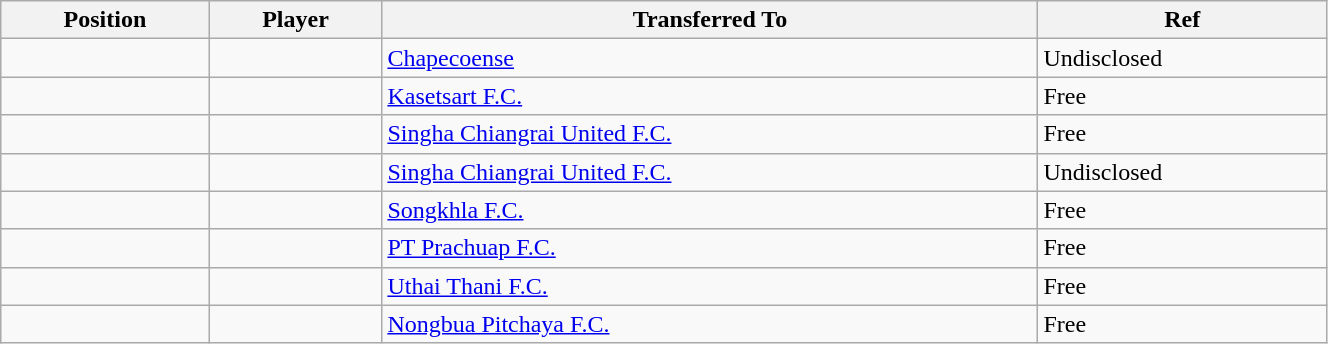<table class="wikitable sortable" style="width:70%; text-align:center; font-size:100%; text-align:left;">
<tr>
<th><strong>Position</strong></th>
<th><strong>Player</strong></th>
<th><strong>Transferred To</strong></th>
<th><strong>Ref</strong></th>
</tr>
<tr>
<td></td>
<td></td>
<td> <a href='#'>Chapecoense</a></td>
<td>Undisclosed </td>
</tr>
<tr>
<td></td>
<td></td>
<td> <a href='#'>Kasetsart F.C.</a></td>
<td>Free</td>
</tr>
<tr>
<td></td>
<td></td>
<td> <a href='#'>Singha Chiangrai United F.C.</a></td>
<td>Free</td>
</tr>
<tr>
<td></td>
<td></td>
<td> <a href='#'>Singha Chiangrai United F.C.</a></td>
<td>Undisclosed</td>
</tr>
<tr>
<td></td>
<td></td>
<td> <a href='#'>Songkhla F.C.</a></td>
<td>Free</td>
</tr>
<tr>
<td></td>
<td></td>
<td> <a href='#'>PT Prachuap F.C.</a></td>
<td>Free</td>
</tr>
<tr>
<td></td>
<td></td>
<td> <a href='#'>Uthai Thani F.C.</a></td>
<td>Free</td>
</tr>
<tr>
<td></td>
<td></td>
<td> <a href='#'>Nongbua Pitchaya F.C.</a></td>
<td>Free</td>
</tr>
</table>
